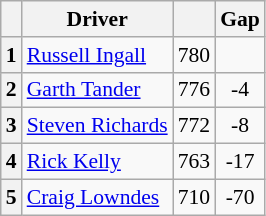<table class="wikitable" style="font-size: 90%;">
<tr>
<th></th>
<th>Driver</th>
<th></th>
<th>Gap</th>
</tr>
<tr>
<th align="center">1</th>
<td> <a href='#'>Russell Ingall</a></td>
<td align="center">780</td>
<td align="center"></td>
</tr>
<tr>
<th align="center">2</th>
<td> <a href='#'>Garth Tander</a></td>
<td align="center">776</td>
<td align="center">-4</td>
</tr>
<tr>
<th align="center">3</th>
<td> <a href='#'>Steven Richards</a></td>
<td align="center">772</td>
<td align="center">-8</td>
</tr>
<tr>
<th align="center">4</th>
<td> <a href='#'>Rick Kelly</a></td>
<td align="center">763</td>
<td align="center">-17</td>
</tr>
<tr>
<th align="center">5</th>
<td> <a href='#'>Craig Lowndes</a></td>
<td align="center">710</td>
<td align="center">-70</td>
</tr>
</table>
